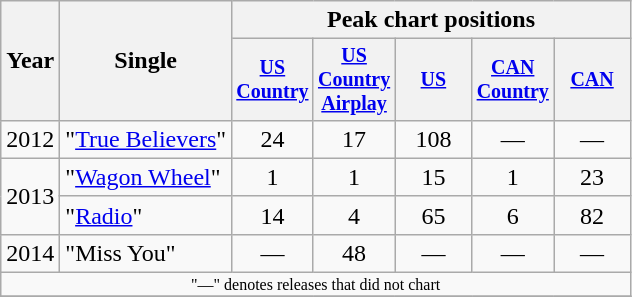<table class="wikitable" style="text-align:center;">
<tr>
<th rowspan="2">Year</th>
<th rowspan="2">Single</th>
<th colspan="5">Peak chart positions</th>
</tr>
<tr style="font-size:smaller;">
<th width="45"><a href='#'>US Country</a></th>
<th width="45"><a href='#'>US Country Airplay</a></th>
<th width="45"><a href='#'>US</a></th>
<th width="45"><a href='#'>CAN Country</a><br></th>
<th width="45"><a href='#'>CAN</a></th>
</tr>
<tr>
<td>2012</td>
<td align="left">"<a href='#'>True Believers</a>"</td>
<td>24</td>
<td>17</td>
<td>108</td>
<td>—</td>
<td>—</td>
</tr>
<tr>
<td rowspan="2">2013</td>
<td align="left">"<a href='#'>Wagon Wheel</a>"</td>
<td>1</td>
<td>1</td>
<td>15</td>
<td>1</td>
<td>23</td>
</tr>
<tr>
<td align="left">"<a href='#'>Radio</a>"</td>
<td>14</td>
<td>4</td>
<td>65</td>
<td>6</td>
<td>82</td>
</tr>
<tr>
<td>2014</td>
<td align="left">"Miss You"</td>
<td>—</td>
<td>48</td>
<td>—</td>
<td>—</td>
<td>—</td>
</tr>
<tr>
<td colspan="7" style="font-size:8pt">"—" denotes releases that did not chart</td>
</tr>
<tr>
</tr>
</table>
